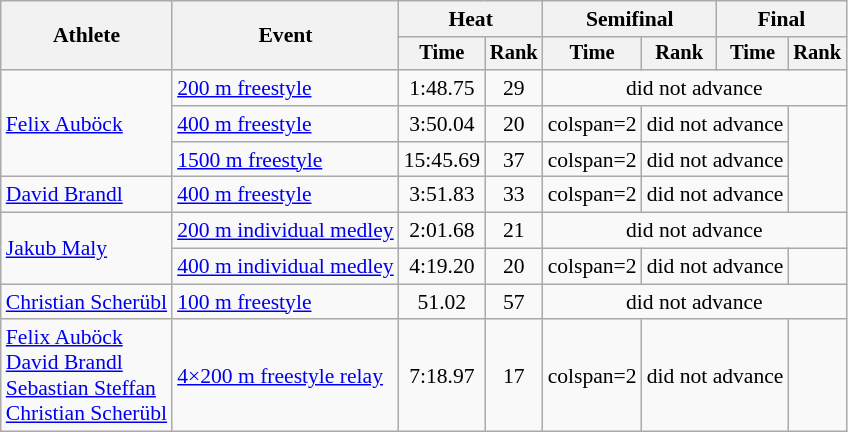<table class=wikitable style="font-size:90%">
<tr>
<th rowspan="2">Athlete</th>
<th rowspan="2">Event</th>
<th colspan="2">Heat</th>
<th colspan="2">Semifinal</th>
<th colspan="2">Final</th>
</tr>
<tr style="font-size:95%">
<th>Time</th>
<th>Rank</th>
<th>Time</th>
<th>Rank</th>
<th>Time</th>
<th>Rank</th>
</tr>
<tr align=center>
<td align=left rowspan=3><a href='#'>Felix Auböck</a></td>
<td align=left><a href='#'>200 m freestyle</a></td>
<td>1:48.75</td>
<td>29</td>
<td colspan=4>did not advance</td>
</tr>
<tr align=center>
<td align=left><a href='#'>400 m freestyle</a></td>
<td>3:50.04</td>
<td>20</td>
<td>colspan=2 </td>
<td colspan=2>did not advance</td>
</tr>
<tr align=center>
<td align=left><a href='#'>1500 m freestyle</a></td>
<td>15:45.69</td>
<td>37</td>
<td>colspan=2 </td>
<td colspan=2>did not advance</td>
</tr>
<tr align=center>
<td align=left><a href='#'>David Brandl</a></td>
<td align=left><a href='#'>400 m freestyle</a></td>
<td>3:51.83</td>
<td>33</td>
<td>colspan=2 </td>
<td colspan=2>did not advance</td>
</tr>
<tr align=center>
<td align=left rowspan=2><a href='#'>Jakub Maly</a></td>
<td align=left><a href='#'>200 m individual medley</a></td>
<td>2:01.68</td>
<td>21</td>
<td colspan=4>did not advance</td>
</tr>
<tr align=center>
<td align=left><a href='#'>400 m individual medley</a></td>
<td>4:19.20</td>
<td>20</td>
<td>colspan=2 </td>
<td colspan=2>did not advance</td>
</tr>
<tr align=center>
<td align=left><a href='#'>Christian Scherübl</a></td>
<td align=left><a href='#'>100 m freestyle</a></td>
<td>51.02</td>
<td>57</td>
<td colspan=4>did not advance</td>
</tr>
<tr align=center>
<td align=left><a href='#'>Felix Auböck</a><br><a href='#'>David Brandl</a><br><a href='#'>Sebastian Steffan</a><br><a href='#'>Christian Scherübl</a></td>
<td align=left><a href='#'>4×200 m freestyle relay</a></td>
<td>7:18.97</td>
<td>17</td>
<td>colspan=2 </td>
<td colspan=2>did not advance</td>
</tr>
</table>
